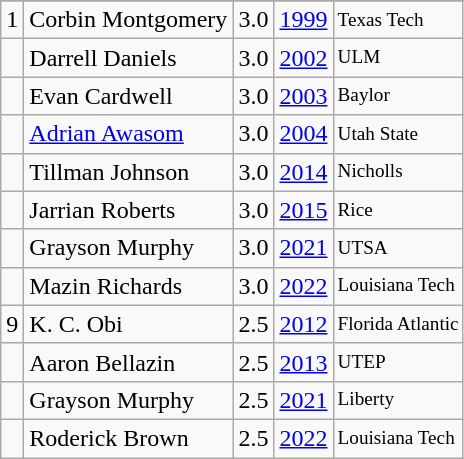<table class="wikitable">
<tr>
</tr>
<tr>
<td>1</td>
<td>Corbin Montgomery</td>
<td>3.0</td>
<td><a href='#'>1999</a></td>
<td style="font-size:80%;">Texas Tech</td>
</tr>
<tr>
<td></td>
<td>Darrell Daniels</td>
<td>3.0</td>
<td><a href='#'>2002</a></td>
<td style="font-size:80%;">ULM</td>
</tr>
<tr>
<td></td>
<td>Evan Cardwell</td>
<td>3.0</td>
<td><a href='#'>2003</a></td>
<td style="font-size:80%;">Baylor</td>
</tr>
<tr>
<td></td>
<td><a href='#'>Adrian Awasom</a></td>
<td>3.0</td>
<td><a href='#'>2004</a></td>
<td style="font-size:80%;">Utah State</td>
</tr>
<tr>
<td></td>
<td>Tillman Johnson</td>
<td>3.0</td>
<td><a href='#'>2014</a></td>
<td style="font-size:80%;">Nicholls</td>
</tr>
<tr>
<td></td>
<td>Jarrian Roberts</td>
<td>3.0</td>
<td><a href='#'>2015</a></td>
<td style="font-size:80%;">Rice</td>
</tr>
<tr>
<td></td>
<td>Grayson Murphy</td>
<td>3.0</td>
<td><a href='#'>2021</a></td>
<td style="font-size:80%;">UTSA</td>
</tr>
<tr>
<td></td>
<td>Mazin Richards</td>
<td>3.0</td>
<td><a href='#'>2022</a></td>
<td style="font-size:80%;">Louisiana Tech</td>
</tr>
<tr>
<td>9</td>
<td>K. C. Obi</td>
<td>2.5</td>
<td><a href='#'>2012</a></td>
<td style="font-size:80%;">Florida Atlantic</td>
</tr>
<tr>
<td></td>
<td>Aaron Bellazin</td>
<td>2.5</td>
<td><a href='#'>2013</a></td>
<td style="font-size:80%;">UTEP</td>
</tr>
<tr>
<td></td>
<td>Grayson Murphy</td>
<td>2.5</td>
<td><a href='#'>2021</a></td>
<td style="font-size:80%;">Liberty</td>
</tr>
<tr>
<td></td>
<td>Roderick Brown</td>
<td>2.5</td>
<td><a href='#'>2022</a></td>
<td style="font-size:80%;">Louisiana Tech</td>
</tr>
</table>
